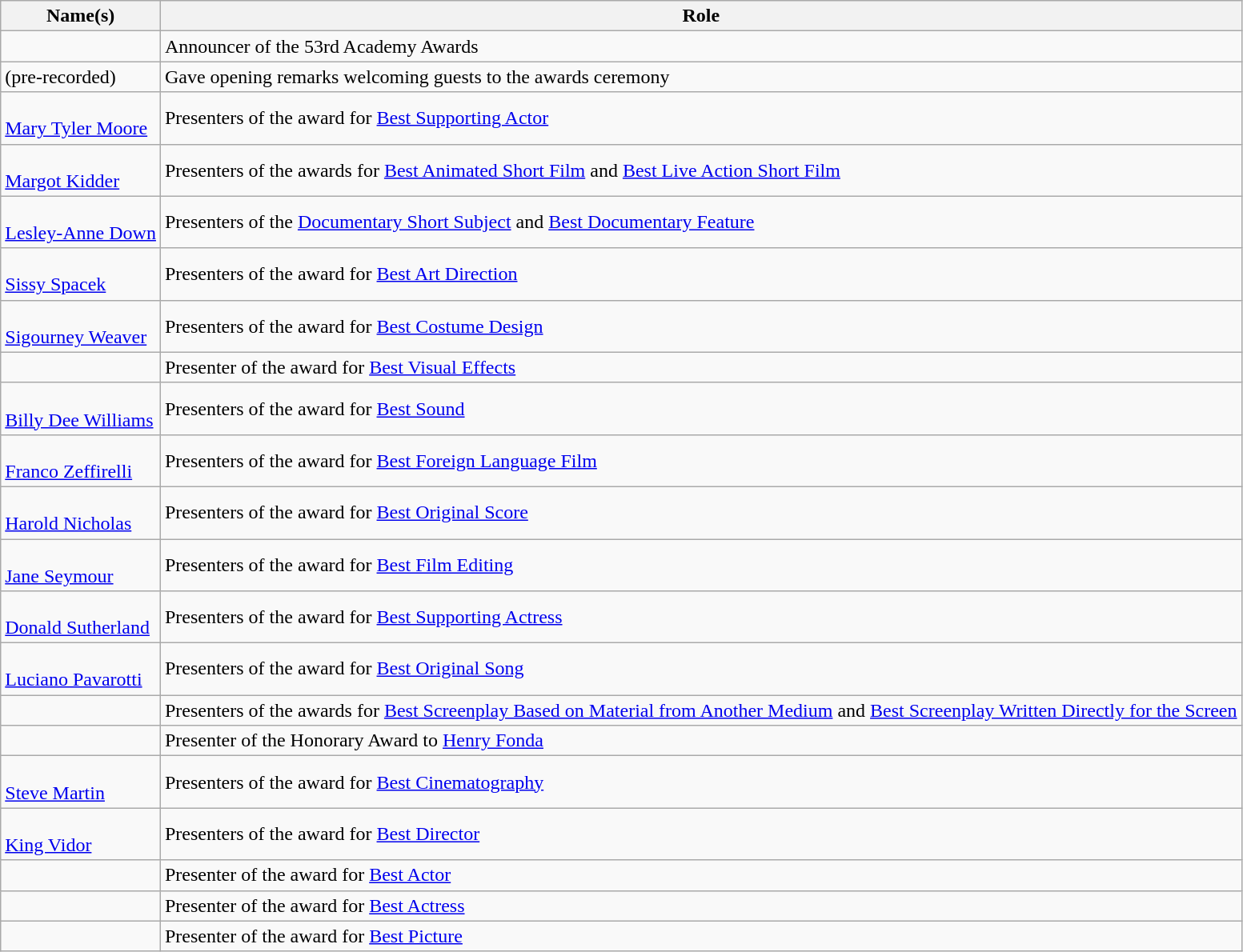<table class="wikitable plainrowheaders sortable">
<tr>
<th scope="col">Name(s)</th>
<th scope="col" class="unsortable">Role</th>
</tr>
<tr>
<td scope="row"></td>
<td>Announcer of the 53rd Academy Awards</td>
</tr>
<tr>
<td scope="row"> (pre-recorded)</td>
<td>Gave opening remarks welcoming guests to the awards ceremony</td>
</tr>
<tr>
<td scope="row"><br><a href='#'>Mary Tyler Moore</a></td>
<td>Presenters of the award for <a href='#'>Best Supporting Actor</a></td>
</tr>
<tr>
<td scope="row"><br><a href='#'>Margot Kidder</a></td>
<td>Presenters of the awards for <a href='#'>Best Animated Short Film</a> and <a href='#'>Best Live Action Short Film</a></td>
</tr>
<tr>
<td scope="row"><br><a href='#'>Lesley-Anne Down</a></td>
<td>Presenters of the <a href='#'>Documentary Short Subject</a> and <a href='#'>Best Documentary Feature</a></td>
</tr>
<tr>
<td scope="row"><br><a href='#'>Sissy Spacek</a></td>
<td>Presenters of the award for <a href='#'>Best Art Direction</a></td>
</tr>
<tr>
<td scope="row"><br><a href='#'>Sigourney Weaver</a></td>
<td>Presenters of the award for <a href='#'>Best Costume Design</a></td>
</tr>
<tr>
<td scope="row"></td>
<td>Presenter of the award for <a href='#'>Best Visual Effects</a></td>
</tr>
<tr>
<td scope="row"><br><a href='#'>Billy Dee Williams</a></td>
<td>Presenters of the award for <a href='#'>Best Sound</a></td>
</tr>
<tr>
<td scope="row"><br><a href='#'>Franco Zeffirelli</a></td>
<td>Presenters of the award for <a href='#'>Best Foreign Language Film</a></td>
</tr>
<tr>
<td scope="row"><br><a href='#'>Harold Nicholas</a></td>
<td>Presenters of the award for <a href='#'>Best Original Score</a></td>
</tr>
<tr>
<td scope="row"><br><a href='#'>Jane Seymour</a></td>
<td>Presenters of the award for <a href='#'>Best Film Editing</a></td>
</tr>
<tr>
<td scope="row"><br><a href='#'>Donald Sutherland</a></td>
<td>Presenters of the award for <a href='#'>Best Supporting Actress</a></td>
</tr>
<tr>
<td scope="row"><br><a href='#'>Luciano Pavarotti</a></td>
<td>Presenters of the award for <a href='#'>Best Original Song</a></td>
</tr>
<tr>
<td scope="row"></td>
<td>Presenters of the awards for <a href='#'>Best Screenplay Based on Material from Another Medium</a> and <a href='#'>Best Screenplay Written Directly for the Screen</a></td>
</tr>
<tr>
<td scope="row"></td>
<td>Presenter of the Honorary Award to <a href='#'>Henry Fonda</a></td>
</tr>
<tr>
<td scope="row"><br><a href='#'>Steve Martin</a></td>
<td>Presenters of the award for <a href='#'>Best Cinematography</a></td>
</tr>
<tr>
<td scope="row"><br> <a href='#'>King Vidor</a></td>
<td>Presenters of the award for <a href='#'>Best Director</a></td>
</tr>
<tr>
<td scope="row"></td>
<td>Presenter of the award for <a href='#'>Best Actor</a></td>
</tr>
<tr>
<td scope="row"></td>
<td>Presenter of the award for <a href='#'>Best Actress</a></td>
</tr>
<tr>
<td scope="row"></td>
<td>Presenter of the award for <a href='#'>Best Picture</a></td>
</tr>
</table>
